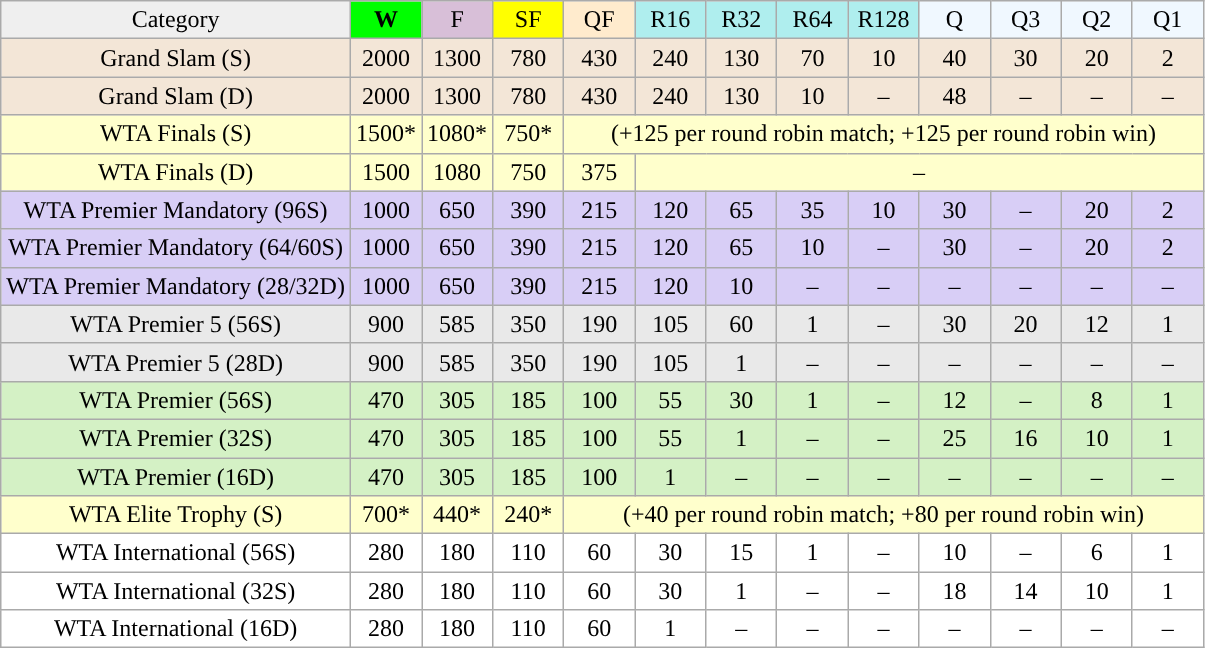<table class="wikitable">
<tr align=center>
<td style="background:#efefef;">Category</td>
<td style="width:40px; background:lime;"><strong>W</strong></td>
<td style="width:40px; background:thistle;">F</td>
<td style="width:40px; background:#ff0;">SF</td>
<td style="width:40px; background:#ffebcd;">QF</td>
<td style="width:40px; background:#afeeee;">R16</td>
<td style="width:40px; background:#afeeee;">R32</td>
<td style="width:40px; background:#afeeee;">R64</td>
<td style="width:40px; background:#afeeee;">R128</td>
<td style="width:40px; background:#f0f8ff;">Q</td>
<td style="width:40px; background:#f0f8ff;">Q3</td>
<td style="width:40px; background:#f0f8ff;">Q2</td>
<td style="width:40px; background:#f0f8ff;">Q1</td>
</tr>
<tr style="text-align:center; background:#F3E6D7;">
<td>Grand Slam (S)</td>
<td>2000</td>
<td>1300</td>
<td>780</td>
<td>430</td>
<td>240</td>
<td>130</td>
<td>70</td>
<td>10</td>
<td>40</td>
<td>30</td>
<td>20</td>
<td>2</td>
</tr>
<tr style="text-align:center; background:#F3E6D7;">
<td>Grand Slam (D)</td>
<td>2000</td>
<td>1300</td>
<td>780</td>
<td>430</td>
<td>240</td>
<td>130</td>
<td>10</td>
<td>–</td>
<td>48</td>
<td>–</td>
<td>–</td>
<td>–</td>
</tr>
<tr style="text-align:center; background:#ffc;">
<td>WTA Finals (S)</td>
<td>1500*</td>
<td>1080*</td>
<td>750*</td>
<td colspan="9" style="text-align:center">(+125 per round robin match; +125 per round robin win)</td>
</tr>
<tr style="text-align:center; background:#ffc;">
<td>WTA Finals (D)</td>
<td>1500</td>
<td>1080</td>
<td>750</td>
<td>375</td>
<td colspan="8" style="text-align:center">–</td>
</tr>
<tr style="text-align:center; background:#d8cef6;">
<td>WTA Premier Mandatory (96S)</td>
<td>1000</td>
<td>650</td>
<td>390</td>
<td>215</td>
<td>120</td>
<td>65</td>
<td>35</td>
<td>10</td>
<td>30</td>
<td>–</td>
<td>20</td>
<td>2</td>
</tr>
<tr style="text-align:center; background:#d8cef6;">
<td>WTA Premier Mandatory (64/60S)</td>
<td>1000</td>
<td>650</td>
<td>390</td>
<td>215</td>
<td>120</td>
<td>65</td>
<td>10</td>
<td>–</td>
<td>30</td>
<td>–</td>
<td>20</td>
<td>2</td>
</tr>
<tr style="text-align:center; background:#d8cef6;">
<td>WTA Premier Mandatory (28/32D)</td>
<td>1000</td>
<td>650</td>
<td>390</td>
<td>215</td>
<td>120</td>
<td>10</td>
<td>–</td>
<td>–</td>
<td>–</td>
<td>–</td>
<td>–</td>
<td>–</td>
</tr>
<tr style="text-align:center; background:#E9E9E9;">
<td>WTA Premier 5 (56S)</td>
<td>900</td>
<td>585</td>
<td>350</td>
<td>190</td>
<td>105</td>
<td>60</td>
<td>1</td>
<td>–</td>
<td>30</td>
<td>20</td>
<td>12</td>
<td>1</td>
</tr>
<tr style="text-align:center; background:#E9E9E9;">
<td>WTA Premier 5 (28D)</td>
<td>900</td>
<td>585</td>
<td>350</td>
<td>190</td>
<td>105</td>
<td>1</td>
<td>–</td>
<td>–</td>
<td>–</td>
<td>–</td>
<td>–</td>
<td>–</td>
</tr>
<tr style="text-align:center; background:#D4F1C5;">
<td>WTA Premier (56S)</td>
<td>470</td>
<td>305</td>
<td>185</td>
<td>100</td>
<td>55</td>
<td>30</td>
<td>1</td>
<td>–</td>
<td>12</td>
<td>–</td>
<td>8</td>
<td>1</td>
</tr>
<tr style="text-align:center; background:#D4F1C5;">
<td>WTA Premier (32S)</td>
<td>470</td>
<td>305</td>
<td>185</td>
<td>100</td>
<td>55</td>
<td>1</td>
<td>–</td>
<td>–</td>
<td>25</td>
<td>16</td>
<td>10</td>
<td>1</td>
</tr>
<tr style="text-align:center; background:#D4F1C5;">
<td>WTA Premier (16D)</td>
<td>470</td>
<td>305</td>
<td>185</td>
<td>100</td>
<td>1</td>
<td>–</td>
<td>–</td>
<td>–</td>
<td>–</td>
<td>–</td>
<td>–</td>
<td>–</td>
</tr>
<tr style="text-align:center; background:#ffc;">
<td>WTA Elite Trophy (S)</td>
<td>700*</td>
<td>440*</td>
<td>240*</td>
<td colspan="9" style="text-align:center">(+40 per round robin match; +80 per round robin win)</td>
</tr>
<tr style="text-align:center; background:#fff;">
<td>WTA International (56S)</td>
<td>280</td>
<td>180</td>
<td>110</td>
<td>60</td>
<td>30</td>
<td>15</td>
<td>1</td>
<td>–</td>
<td>10</td>
<td>–</td>
<td>6</td>
<td>1</td>
</tr>
<tr style="text-align:center; background:#fff;">
<td>WTA International (32S)</td>
<td>280</td>
<td>180</td>
<td>110</td>
<td>60</td>
<td>30</td>
<td>1</td>
<td>–</td>
<td>–</td>
<td>18</td>
<td>14</td>
<td>10</td>
<td>1</td>
</tr>
<tr style="text-align:center; background:#fff;">
<td>WTA International (16D)</td>
<td>280</td>
<td>180</td>
<td>110</td>
<td>60</td>
<td>1</td>
<td>–</td>
<td>–</td>
<td>–</td>
<td>–</td>
<td>–</td>
<td>–</td>
<td>–</td>
</tr>
</table>
